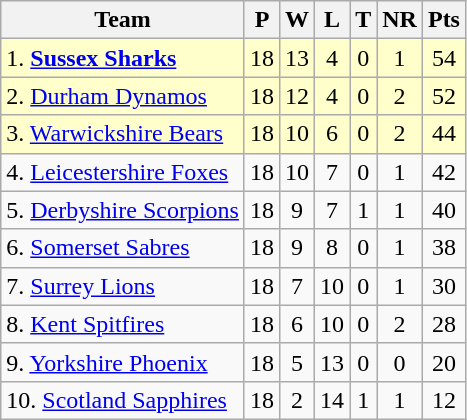<table class="wikitable" style="text-align: center;">
<tr>
<th>Team</th>
<th>P</th>
<th>W</th>
<th>L</th>
<th>T</th>
<th>NR</th>
<th>Pts</th>
</tr>
<tr style="background: #ffffcc;">
<td style="text-align:left;">1. <strong><a href='#'>Sussex Sharks</a></strong></td>
<td>18</td>
<td>13</td>
<td>4</td>
<td>0</td>
<td>1</td>
<td>54</td>
</tr>
<tr style="background: #ffffcc;">
<td style="text-align:left;">2. <a href='#'>Durham Dynamos</a></td>
<td>18</td>
<td>12</td>
<td>4</td>
<td>0</td>
<td>2</td>
<td>52</td>
</tr>
<tr style="background: #ffffcc;">
<td style="text-align:left;">3. <a href='#'>Warwickshire Bears</a></td>
<td>18</td>
<td>10</td>
<td>6</td>
<td>0</td>
<td>2</td>
<td>44</td>
</tr>
<tr>
<td style="text-align:left;">4. <a href='#'>Leicestershire Foxes</a></td>
<td>18</td>
<td>10</td>
<td>7</td>
<td>0</td>
<td>1</td>
<td>42</td>
</tr>
<tr>
<td style="text-align:left;">5. <a href='#'>Derbyshire Scorpions</a></td>
<td>18</td>
<td>9</td>
<td>7</td>
<td>1</td>
<td>1</td>
<td>40</td>
</tr>
<tr>
<td style="text-align:left;">6. <a href='#'>Somerset Sabres</a></td>
<td>18</td>
<td>9</td>
<td>8</td>
<td>0</td>
<td>1</td>
<td>38</td>
</tr>
<tr>
<td style="text-align:left;">7. <a href='#'>Surrey Lions</a></td>
<td>18</td>
<td>7</td>
<td>10</td>
<td>0</td>
<td>1</td>
<td>30</td>
</tr>
<tr>
<td style="text-align:left;">8. <a href='#'>Kent Spitfires</a></td>
<td>18</td>
<td>6</td>
<td>10</td>
<td>0</td>
<td>2</td>
<td>28</td>
</tr>
<tr>
<td style="text-align:left;">9. <a href='#'>Yorkshire Phoenix</a></td>
<td>18</td>
<td>5</td>
<td>13</td>
<td>0</td>
<td>0</td>
<td>20</td>
</tr>
<tr>
<td style="text-align:left;">10. <a href='#'>Scotland Sapphires</a></td>
<td>18</td>
<td>2</td>
<td>14</td>
<td>1</td>
<td>1</td>
<td>12</td>
</tr>
</table>
